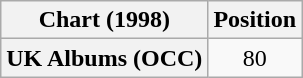<table class="wikitable plainrowheaders" style="text-align:center">
<tr>
<th scope="col">Chart (1998)</th>
<th scope="col">Position</th>
</tr>
<tr>
<th scope="row">UK Albums (OCC)</th>
<td>80</td>
</tr>
</table>
